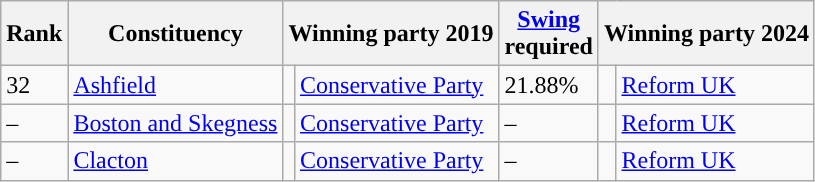<table class="wikitable sortable">
<tr>
<th>Rank</th>
<th>Constituency</th>
<th colspan="2">Winning party 2019</th>
<th><a href='#'>Swing</a> <br>required</th>
<th colspan="2">Winning party 2024</th>
</tr>
<tr>
<td>32</td>
<td><a href='#'>Ashfield</a></td>
<td class="unsortable" style="background-color: "></td>
<td><a href='#'>Conservative Party</a></td>
<td>21.88%</td>
<td class="unsortable" style="background-color: "></td>
<td><a href='#'>Reform UK</a></td>
</tr>
<tr>
<td>–</td>
<td><a href='#'>Boston and Skegness</a></td>
<td class="unsortable" style="background-color: "></td>
<td><a href='#'>Conservative Party</a></td>
<td>–</td>
<td class="unsortable" style="background-color: "></td>
<td><a href='#'>Reform UK</a></td>
</tr>
<tr>
<td>–</td>
<td><a href='#'>Clacton</a></td>
<td class="unsortable" style="background-color: "></td>
<td><a href='#'>Conservative Party</a></td>
<td>–</td>
<td class="unsortable" style="background-color: "></td>
<td><a href='#'>Reform UK</a></td>
</tr>
</table>
